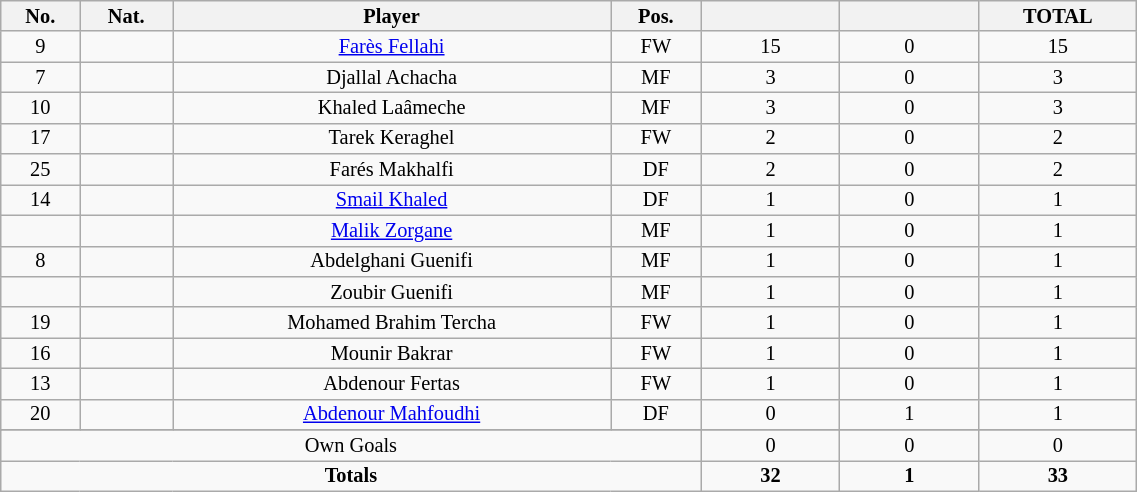<table class="wikitable sortable alternance"  style="font-size:85%; text-align:center; line-height:14px; width:60%;">
<tr>
<th width=10>No.</th>
<th width=10>Nat.</th>
<th width=140>Player</th>
<th width=10>Pos.</th>
<th width=40></th>
<th width=40></th>
<th width=40>TOTAL</th>
</tr>
<tr>
<td>9</td>
<td></td>
<td><a href='#'>Farès Fellahi</a></td>
<td>FW</td>
<td>15</td>
<td>0</td>
<td>15</td>
</tr>
<tr>
<td>7</td>
<td></td>
<td>Djallal Achacha</td>
<td>MF</td>
<td>3</td>
<td>0</td>
<td>3</td>
</tr>
<tr>
<td>10</td>
<td></td>
<td>Khaled Laâmeche</td>
<td>MF</td>
<td>3</td>
<td>0</td>
<td>3</td>
</tr>
<tr>
<td>17</td>
<td></td>
<td>Tarek Keraghel</td>
<td>FW</td>
<td>2</td>
<td>0</td>
<td>2</td>
</tr>
<tr>
<td>25</td>
<td></td>
<td>Farés Makhalfi</td>
<td>DF</td>
<td>2</td>
<td>0</td>
<td>2</td>
</tr>
<tr>
<td>14</td>
<td></td>
<td><a href='#'>Smail Khaled</a></td>
<td>DF</td>
<td>1</td>
<td>0</td>
<td>1</td>
</tr>
<tr>
<td></td>
<td></td>
<td><a href='#'>Malik Zorgane</a></td>
<td>MF</td>
<td>1</td>
<td>0</td>
<td>1</td>
</tr>
<tr>
<td>8</td>
<td></td>
<td>Abdelghani Guenifi</td>
<td>MF</td>
<td>1</td>
<td>0</td>
<td>1</td>
</tr>
<tr>
<td></td>
<td></td>
<td>Zoubir Guenifi</td>
<td>MF</td>
<td>1</td>
<td>0</td>
<td>1</td>
</tr>
<tr>
<td>19</td>
<td></td>
<td>Mohamed Brahim Tercha</td>
<td>FW</td>
<td>1</td>
<td>0</td>
<td>1</td>
</tr>
<tr>
<td>16</td>
<td></td>
<td>Mounir Bakrar</td>
<td>FW</td>
<td>1</td>
<td>0</td>
<td>1</td>
</tr>
<tr>
<td>13</td>
<td></td>
<td>Abdenour Fertas</td>
<td>FW</td>
<td>1</td>
<td>0</td>
<td>1</td>
</tr>
<tr>
<td>20</td>
<td></td>
<td><a href='#'>Abdenour Mahfoudhi</a></td>
<td>DF</td>
<td>0</td>
<td>1</td>
<td>1</td>
</tr>
<tr>
</tr>
<tr class="sortbottom">
<td colspan="4">Own Goals</td>
<td>0</td>
<td>0</td>
<td>0</td>
</tr>
<tr class="sortbottom">
<td colspan="4"><strong>Totals</strong></td>
<td><strong>32</strong></td>
<td><strong>1</strong></td>
<td><strong>33</strong></td>
</tr>
</table>
